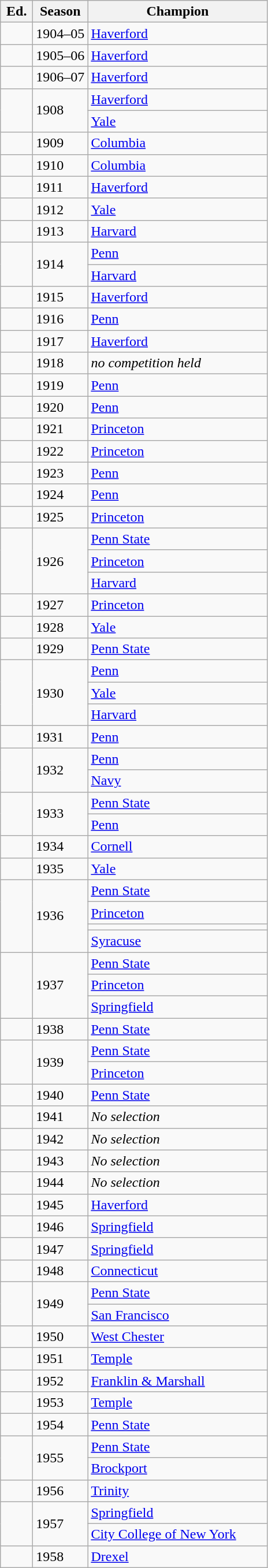<table class="wikitable sortable">
<tr>
<th width= 30px>Ed.</th>
<th width= px>Season</th>
<th width= 200px>Champion</th>
</tr>
<tr>
<td></td>
<td>1904–05</td>
<td><a href='#'>Haverford</a> </td>
</tr>
<tr>
<td></td>
<td>1905–06</td>
<td><a href='#'>Haverford</a> </td>
</tr>
<tr>
<td></td>
<td>1906–07</td>
<td><a href='#'>Haverford</a> </td>
</tr>
<tr>
<td rowspan=2></td>
<td rowspan=2>1908</td>
<td><a href='#'>Haverford</a> </td>
</tr>
<tr>
<td><a href='#'>Yale</a> </td>
</tr>
<tr>
<td></td>
<td>1909</td>
<td><a href='#'>Columbia</a> </td>
</tr>
<tr>
<td></td>
<td>1910</td>
<td><a href='#'>Columbia</a> </td>
</tr>
<tr>
<td></td>
<td>1911</td>
<td><a href='#'>Haverford</a> </td>
</tr>
<tr>
<td></td>
<td>1912</td>
<td><a href='#'>Yale</a> </td>
</tr>
<tr>
<td></td>
<td>1913</td>
<td><a href='#'>Harvard</a> </td>
</tr>
<tr>
<td rowspan=2></td>
<td rowspan=2>1914</td>
<td><a href='#'>Penn</a> </td>
</tr>
<tr>
<td><a href='#'>Harvard</a> </td>
</tr>
<tr>
<td></td>
<td>1915</td>
<td><a href='#'>Haverford</a> </td>
</tr>
<tr>
<td></td>
<td>1916</td>
<td><a href='#'>Penn</a> </td>
</tr>
<tr>
<td></td>
<td>1917</td>
<td><a href='#'>Haverford</a> </td>
</tr>
<tr>
<td></td>
<td>1918</td>
<td><em>no competition held</em></td>
</tr>
<tr>
<td></td>
<td>1919</td>
<td><a href='#'>Penn</a> </td>
</tr>
<tr>
<td></td>
<td>1920</td>
<td><a href='#'>Penn</a> </td>
</tr>
<tr>
<td></td>
<td>1921</td>
<td><a href='#'>Princeton</a> </td>
</tr>
<tr>
<td></td>
<td>1922</td>
<td><a href='#'>Princeton</a> </td>
</tr>
<tr>
<td></td>
<td>1923</td>
<td><a href='#'>Penn</a> </td>
</tr>
<tr>
<td></td>
<td>1924</td>
<td><a href='#'>Penn</a> </td>
</tr>
<tr>
<td></td>
<td>1925</td>
<td><a href='#'>Princeton</a> </td>
</tr>
<tr>
<td rowspan=3></td>
<td rowspan=3>1926</td>
<td><a href='#'>Penn State</a> </td>
</tr>
<tr>
<td><a href='#'>Princeton</a> </td>
</tr>
<tr>
<td><a href='#'>Harvard</a> </td>
</tr>
<tr>
<td></td>
<td>1927</td>
<td><a href='#'>Princeton</a> </td>
</tr>
<tr>
<td></td>
<td>1928</td>
<td><a href='#'>Yale</a> </td>
</tr>
<tr>
<td></td>
<td>1929</td>
<td><a href='#'>Penn State</a> </td>
</tr>
<tr>
<td rowspan=3></td>
<td rowspan=3>1930</td>
<td><a href='#'>Penn</a> </td>
</tr>
<tr>
<td><a href='#'>Yale</a> </td>
</tr>
<tr>
<td><a href='#'>Harvard</a> </td>
</tr>
<tr>
<td></td>
<td>1931</td>
<td><a href='#'>Penn</a> </td>
</tr>
<tr>
<td rowspan=2></td>
<td rowspan=2>1932</td>
<td><a href='#'>Penn</a> </td>
</tr>
<tr>
<td><a href='#'>Navy</a> </td>
</tr>
<tr>
<td rowspan=2></td>
<td rowspan=2>1933</td>
<td><a href='#'>Penn State</a> </td>
</tr>
<tr>
<td><a href='#'>Penn</a> </td>
</tr>
<tr>
<td></td>
<td>1934</td>
<td><a href='#'>Cornell</a> </td>
</tr>
<tr>
<td></td>
<td>1935</td>
<td><a href='#'>Yale</a> </td>
</tr>
<tr>
<td rowspan=4></td>
<td rowspan=4>1936</td>
<td><a href='#'>Penn State</a> </td>
</tr>
<tr>
<td><a href='#'>Princeton</a> </td>
</tr>
<tr>
<td></td>
</tr>
<tr>
<td><a href='#'>Syracuse</a> </td>
</tr>
<tr>
<td rowspan=3></td>
<td rowspan=3>1937</td>
<td><a href='#'>Penn State</a> </td>
</tr>
<tr>
<td><a href='#'>Princeton</a> </td>
</tr>
<tr>
<td><a href='#'>Springfield</a> </td>
</tr>
<tr>
<td></td>
<td>1938</td>
<td><a href='#'>Penn State</a> </td>
</tr>
<tr>
<td rowspan=2></td>
<td rowspan=2>1939</td>
<td><a href='#'>Penn State</a> </td>
</tr>
<tr>
<td><a href='#'>Princeton</a> </td>
</tr>
<tr>
<td></td>
<td>1940</td>
<td><a href='#'>Penn State</a> </td>
</tr>
<tr>
<td></td>
<td>1941</td>
<td><em>No selection</em></td>
</tr>
<tr>
<td></td>
<td>1942</td>
<td><em>No selection</em></td>
</tr>
<tr>
<td></td>
<td>1943</td>
<td><em>No selection</em></td>
</tr>
<tr>
<td></td>
<td>1944</td>
<td><em>No selection</em></td>
</tr>
<tr>
<td></td>
<td>1945</td>
<td><a href='#'>Haverford</a> </td>
</tr>
<tr>
<td></td>
<td>1946</td>
<td><a href='#'>Springfield</a> </td>
</tr>
<tr>
<td></td>
<td>1947</td>
<td><a href='#'>Springfield</a> </td>
</tr>
<tr>
<td></td>
<td>1948</td>
<td><a href='#'>Connecticut</a> </td>
</tr>
<tr>
<td rowspan=2></td>
<td rowspan=2>1949</td>
<td><a href='#'>Penn State</a> </td>
</tr>
<tr>
<td><a href='#'>San Francisco</a> </td>
</tr>
<tr>
<td></td>
<td>1950</td>
<td><a href='#'>West Chester</a> </td>
</tr>
<tr>
<td></td>
<td>1951</td>
<td><a href='#'>Temple</a> </td>
</tr>
<tr>
<td></td>
<td>1952</td>
<td><a href='#'>Franklin & Marshall</a> </td>
</tr>
<tr>
<td></td>
<td>1953</td>
<td><a href='#'>Temple</a> </td>
</tr>
<tr>
<td></td>
<td>1954</td>
<td><a href='#'>Penn State</a> </td>
</tr>
<tr>
<td rowspan=2></td>
<td rowspan=2>1955</td>
<td><a href='#'>Penn State</a> </td>
</tr>
<tr>
<td><a href='#'>Brockport</a> </td>
</tr>
<tr>
<td></td>
<td>1956</td>
<td><a href='#'>Trinity</a> </td>
</tr>
<tr>
<td rowspan=2></td>
<td rowspan=2>1957</td>
<td><a href='#'>Springfield</a> </td>
</tr>
<tr>
<td><a href='#'>City College of New York</a> </td>
</tr>
<tr>
<td></td>
<td>1958</td>
<td><a href='#'>Drexel</a> </td>
</tr>
</table>
